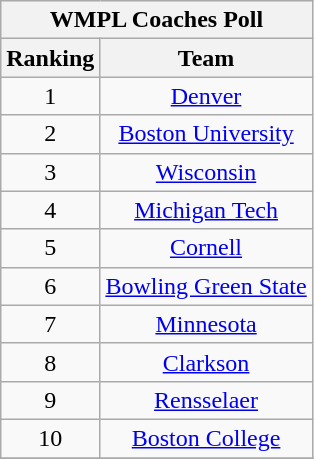<table class="wikitable" style="text-align:center;">
<tr>
<th colspan=2><strong>WMPL Coaches Poll</strong></th>
</tr>
<tr>
<th>Ranking</th>
<th>Team</th>
</tr>
<tr>
<td>1</td>
<td><a href='#'>Denver</a></td>
</tr>
<tr>
<td>2</td>
<td><a href='#'>Boston University</a></td>
</tr>
<tr>
<td>3</td>
<td><a href='#'>Wisconsin</a></td>
</tr>
<tr>
<td>4</td>
<td><a href='#'>Michigan Tech</a></td>
</tr>
<tr>
<td>5</td>
<td><a href='#'>Cornell</a></td>
</tr>
<tr>
<td>6</td>
<td><a href='#'>Bowling Green State</a></td>
</tr>
<tr>
<td>7</td>
<td><a href='#'>Minnesota</a></td>
</tr>
<tr>
<td>8</td>
<td><a href='#'>Clarkson</a></td>
</tr>
<tr>
<td>9</td>
<td><a href='#'>Rensselaer</a></td>
</tr>
<tr>
<td>10</td>
<td><a href='#'>Boston College</a></td>
</tr>
<tr>
</tr>
</table>
